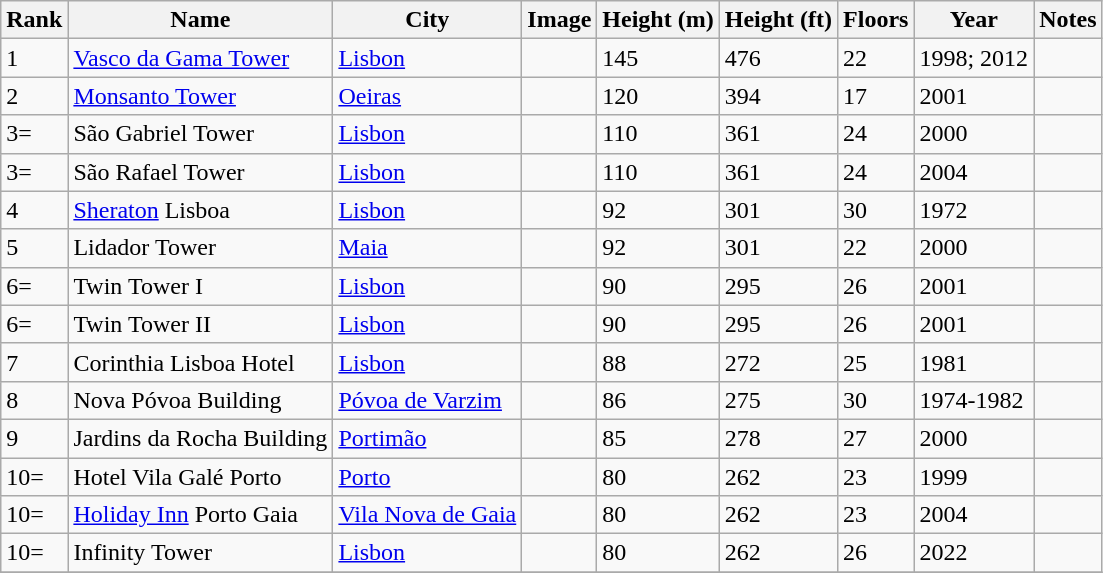<table class="wikitable sortable">
<tr>
<th>Rank<br></th>
<th>Name<br></th>
<th>City<br></th>
<th class="unsortable">Image</th>
<th>Height (m)<br></th>
<th>Height (ft)<br></th>
<th>Floors<br></th>
<th>Year<br></th>
<th class="unsortable">Notes</th>
</tr>
<tr>
<td>1</td>
<td><a href='#'>Vasco da Gama Tower</a></td>
<td><a href='#'>Lisbon</a></td>
<td></td>
<td>145</td>
<td>476</td>
<td>22</td>
<td>1998; 2012</td>
<td><br></td>
</tr>
<tr>
<td>2</td>
<td><a href='#'>Monsanto Tower</a></td>
<td><a href='#'>Oeiras</a></td>
<td></td>
<td>120</td>
<td>394</td>
<td>17</td>
<td>2001</td>
<td><br></td>
</tr>
<tr>
<td>3=</td>
<td>São Gabriel Tower</td>
<td><a href='#'>Lisbon</a></td>
<td></td>
<td>110</td>
<td>361</td>
<td>24</td>
<td>2000</td>
<td><br></td>
</tr>
<tr>
<td>3=</td>
<td>São Rafael Tower</td>
<td><a href='#'>Lisbon</a></td>
<td></td>
<td>110</td>
<td>361</td>
<td>24</td>
<td>2004</td>
<td><br></td>
</tr>
<tr>
<td>4</td>
<td><a href='#'>Sheraton</a> Lisboa</td>
<td><a href='#'>Lisbon</a></td>
<td></td>
<td>92</td>
<td>301</td>
<td>30</td>
<td>1972</td>
<td></td>
</tr>
<tr>
<td>5</td>
<td>Lidador Tower</td>
<td><a href='#'>Maia</a></td>
<td></td>
<td>92</td>
<td>301</td>
<td>22</td>
<td>2000</td>
<td></td>
</tr>
<tr>
<td>6=</td>
<td>Twin Tower I</td>
<td><a href='#'>Lisbon</a></td>
<td></td>
<td>90</td>
<td>295</td>
<td>26</td>
<td>2001</td>
<td></td>
</tr>
<tr>
<td>6=</td>
<td>Twin Tower II</td>
<td><a href='#'>Lisbon</a></td>
<td></td>
<td>90</td>
<td>295</td>
<td>26</td>
<td>2001</td>
<td></td>
</tr>
<tr>
<td>7</td>
<td>Corinthia Lisboa Hotel</td>
<td><a href='#'>Lisbon</a></td>
<td></td>
<td>88</td>
<td>272</td>
<td>25</td>
<td>1981</td>
<td></td>
</tr>
<tr>
<td>8</td>
<td>Nova Póvoa Building</td>
<td><a href='#'>Póvoa de Varzim</a></td>
<td></td>
<td>86</td>
<td>275</td>
<td>30</td>
<td>1974-1982</td>
<td></td>
</tr>
<tr>
<td>9</td>
<td>Jardins da Rocha Building</td>
<td><a href='#'>Portimão</a></td>
<td></td>
<td>85</td>
<td>278</td>
<td>27</td>
<td>2000</td>
<td></td>
</tr>
<tr>
<td>10=</td>
<td>Hotel Vila Galé Porto</td>
<td><a href='#'>Porto</a></td>
<td></td>
<td>80</td>
<td>262</td>
<td>23</td>
<td>1999</td>
<td></td>
</tr>
<tr>
<td>10=</td>
<td><a href='#'>Holiday Inn</a> Porto Gaia</td>
<td><a href='#'>Vila Nova de Gaia</a></td>
<td></td>
<td>80</td>
<td>262</td>
<td>23</td>
<td>2004</td>
<td></td>
</tr>
<tr>
<td>10=</td>
<td>Infinity Tower</td>
<td><a href='#'>Lisbon</a></td>
<td></td>
<td>80</td>
<td>262</td>
<td>26</td>
<td>2022</td>
<td></td>
</tr>
<tr>
</tr>
</table>
